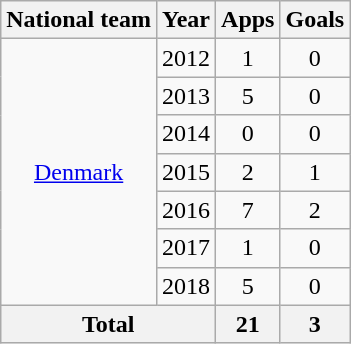<table class="wikitable" style="text-align:center">
<tr>
<th>National team</th>
<th>Year</th>
<th>Apps</th>
<th>Goals</th>
</tr>
<tr>
<td rowspan="7"><a href='#'>Denmark</a></td>
<td>2012</td>
<td>1</td>
<td>0</td>
</tr>
<tr>
<td>2013</td>
<td>5</td>
<td>0</td>
</tr>
<tr>
<td>2014</td>
<td>0</td>
<td>0</td>
</tr>
<tr>
<td>2015</td>
<td>2</td>
<td>1</td>
</tr>
<tr>
<td>2016</td>
<td>7</td>
<td>2</td>
</tr>
<tr>
<td>2017</td>
<td>1</td>
<td>0</td>
</tr>
<tr>
<td>2018</td>
<td>5</td>
<td>0</td>
</tr>
<tr>
<th colspan="2">Total</th>
<th>21</th>
<th>3</th>
</tr>
</table>
